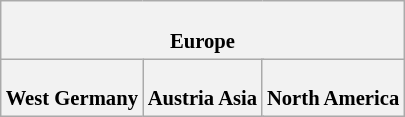<table class="wikitable plainrowheaders" style="background:#fff; font-size:86%; line-height:16px; border:grey solid 1px; border-collapse:collapse;">
<tr>
<th colspan="6"><br>Europe
</th>
</tr>
<tr>
<th colspan=2><br>West Germany
</th>
<th colspan=2><br>Austria

Asia
</th>
<th colspan=2><br>North America
</th>
</tr>
</table>
